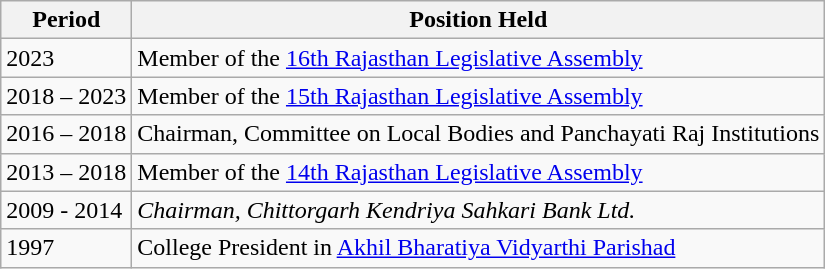<table class="wikitable">
<tr>
<th>Period</th>
<th>Position Held</th>
</tr>
<tr>
<td>2023</td>
<td>Member of the <a href='#'>16th Rajasthan Legislative Assembly</a></td>
</tr>
<tr>
<td>2018 – 2023</td>
<td>Member of the <a href='#'>15th Rajasthan Legislative Assembly</a></td>
</tr>
<tr>
<td>2016 – 2018</td>
<td>Chairman, Committee on Local Bodies and Panchayati Raj Institutions</td>
</tr>
<tr>
<td>2013 – 2018</td>
<td>Member of the <a href='#'>14th Rajasthan Legislative Assembly</a></td>
</tr>
<tr>
<td>2009 - 2014</td>
<td><em>Chairman, Chittorgarh Kendriya Sahkari Bank Ltd.</em></td>
</tr>
<tr>
<td>1997</td>
<td>College President in <a href='#'>Akhil Bharatiya Vidyarthi Parishad</a></td>
</tr>
</table>
